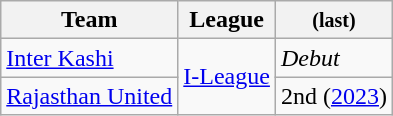<table class="wikitable">
<tr>
<th>Team</th>
<th>League</th>
<th> <small>(last)</small></th>
</tr>
<tr>
<td><a href='#'>Inter Kashi</a></td>
<td rowspan="2"><a href='#'>I-League</a></td>
<td><em>Debut</em></td>
</tr>
<tr>
<td><a href='#'>Rajasthan United</a></td>
<td>2nd (<a href='#'>2023</a>)</td>
</tr>
</table>
